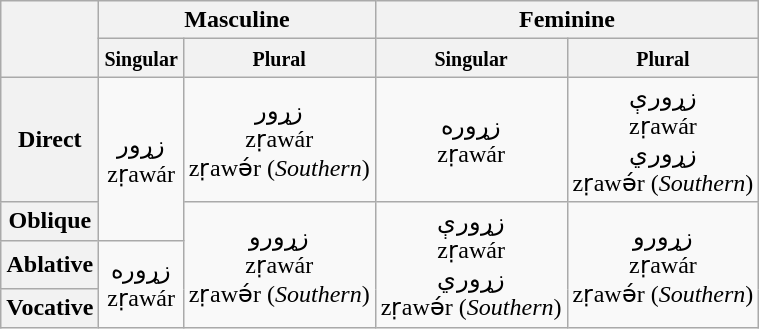<table class="wikitable" style="text-align: center">
<tr>
<th rowspan="2"></th>
<th colspan="2">Masculine</th>
<th colspan="2">Feminine</th>
</tr>
<tr>
<th style="border-right;"><small>Singular</small></th>
<th style="border-left;"><small>Plural</small></th>
<th style="border-right;"><small>Singular</small></th>
<th style="border-left;"><small>Plural</small></th>
</tr>
<tr>
<th>Direct</th>
<td rowspan="2">زړور<br>zṛawár</td>
<td>زړور<br>zṛawár<br>zṛawə́r (<em>Southern</em>)</td>
<td>زړوره<br>zṛawár</td>
<td>زړورې<br>zṛawár<br>زړوري<br>zṛawə́r (<em>Southern</em>)</td>
</tr>
<tr>
<th>Oblique</th>
<td rowspan="3">زړورو<br>zṛawár<br>zṛawə́r (<em>Southern</em>)</td>
<td rowspan="3">زړورې<br>zṛawár<br>زړوري<br>zṛawə́r (<em>Southern</em>)</td>
<td rowspan="3">زړورو<br>zṛawár<br>zṛawə́r (<em>Southern</em>)</td>
</tr>
<tr>
<th>Ablative</th>
<td rowspan="2">زړوره<br>zṛawár</td>
</tr>
<tr>
<th>Vocative</th>
</tr>
</table>
